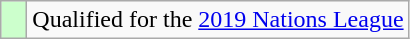<table class="wikitable" style="text-align:left;">
<tr>
<td width=10px bgcolor=#ccffcc></td>
<td>Qualified for the <a href='#'>2019 Nations League</a></td>
</tr>
</table>
